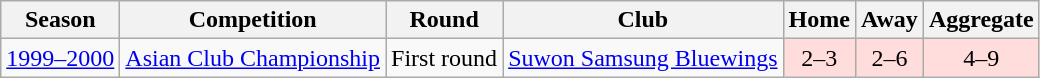<table class="wikitable">
<tr>
<th>Season</th>
<th>Competition</th>
<th>Round</th>
<th>Club</th>
<th>Home</th>
<th>Away</th>
<th>Aggregate</th>
</tr>
<tr>
<td><a href='#'>1999–2000</a></td>
<td><a href='#'>Asian Club Championship</a></td>
<td>First round</td>
<td> <a href='#'>Suwon Samsung Bluewings</a></td>
<td bgcolor="#ffdddd" style="text-align:center;">2–3</td>
<td bgcolor="#ffdddd" style="text-align:center;">2–6</td>
<td bgcolor="#ffdddd" align="center">4–9</td>
</tr>
</table>
